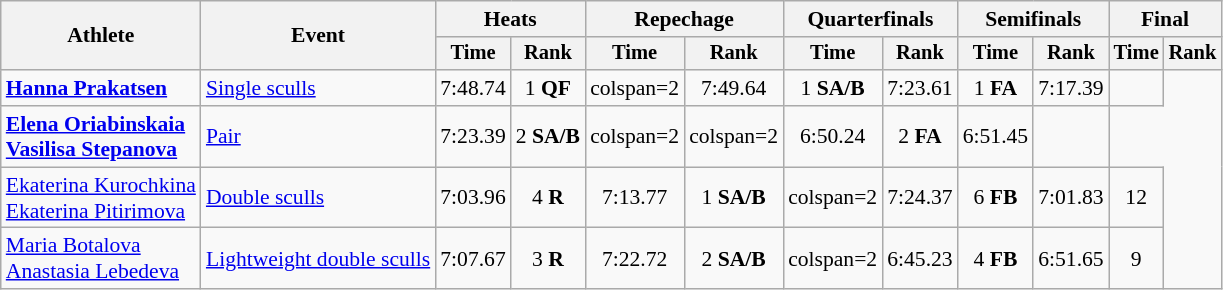<table class="wikitable" style="text-align:center; font-size:90%">
<tr>
<th rowspan=2>Athlete</th>
<th rowspan=2>Event</th>
<th colspan=2>Heats</th>
<th colspan=2>Repechage</th>
<th colspan=2>Quarterfinals</th>
<th colspan=2>Semifinals</th>
<th colspan=2>Final</th>
</tr>
<tr style="font-size:95%">
<th>Time</th>
<th>Rank</th>
<th>Time</th>
<th>Rank</th>
<th>Time</th>
<th>Rank</th>
<th>Time</th>
<th>Rank</th>
<th>Time</th>
<th>Rank</th>
</tr>
<tr>
<td align=left><strong><a href='#'>Hanna Prakatsen</a></strong></td>
<td align=left><a href='#'>Single sculls</a></td>
<td>7:48.74</td>
<td>1 <strong>QF</strong></td>
<td>colspan=2 </td>
<td>7:49.64</td>
<td>1 <strong>SA/B</strong></td>
<td>7:23.61</td>
<td>1 <strong>FA</strong></td>
<td>7:17.39</td>
<td></td>
</tr>
<tr>
<td align=left><strong><a href='#'>Elena Oriabinskaia</a><br><a href='#'>Vasilisa Stepanova</a></strong></td>
<td align=left><a href='#'>Pair</a></td>
<td>7:23.39</td>
<td>2 <strong>SA/B</strong></td>
<td>colspan=2 </td>
<td>colspan=2 </td>
<td>6:50.24</td>
<td>2 <strong>FA</strong></td>
<td>6:51.45</td>
<td></td>
</tr>
<tr>
<td align=left><a href='#'>Ekaterina Kurochkina</a><br><a href='#'>Ekaterina Pitirimova</a></td>
<td align=left><a href='#'>Double sculls</a></td>
<td>7:03.96</td>
<td>4 <strong>R</strong></td>
<td>7:13.77</td>
<td>1 <strong>SA/B</strong></td>
<td>colspan=2 </td>
<td>7:24.37</td>
<td>6 <strong>FB</strong></td>
<td>7:01.83</td>
<td>12</td>
</tr>
<tr>
<td align=left><a href='#'>Maria Botalova</a><br><a href='#'>Anastasia Lebedeva</a></td>
<td align=left><a href='#'>Lightweight double sculls</a></td>
<td>7:07.67</td>
<td>3 <strong>R</strong></td>
<td>7:22.72</td>
<td>2 <strong>SA/B</strong></td>
<td>colspan=2 </td>
<td>6:45.23</td>
<td>4 <strong>FB</strong></td>
<td>6:51.65</td>
<td>9</td>
</tr>
</table>
